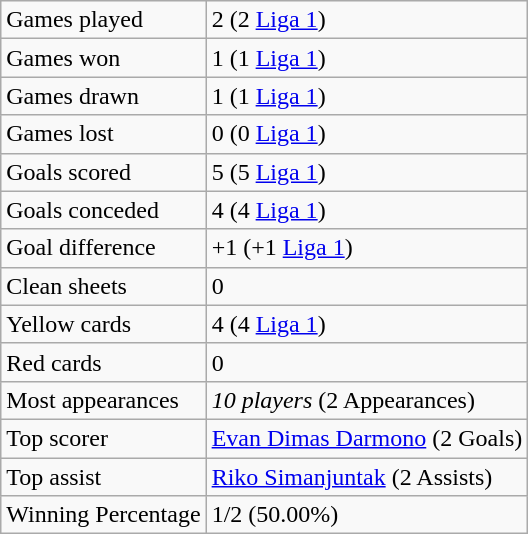<table class="wikitable">
<tr>
<td>Games played</td>
<td>2 (2 <a href='#'>Liga 1</a>)</td>
</tr>
<tr>
<td>Games won</td>
<td>1 (1 <a href='#'>Liga 1</a>)</td>
</tr>
<tr>
<td>Games drawn</td>
<td>1 (1 <a href='#'>Liga 1</a>)</td>
</tr>
<tr>
<td>Games lost</td>
<td>0 (0 <a href='#'>Liga 1</a>)</td>
</tr>
<tr>
<td>Goals scored</td>
<td>5 (5 <a href='#'>Liga 1</a>)</td>
</tr>
<tr>
<td>Goals conceded</td>
<td>4 (4 <a href='#'>Liga 1</a>)</td>
</tr>
<tr>
<td>Goal difference</td>
<td>+1 (+1 <a href='#'>Liga 1</a>)</td>
</tr>
<tr>
<td>Clean sheets</td>
<td>0</td>
</tr>
<tr>
<td>Yellow cards</td>
<td>4 (4 <a href='#'>Liga 1</a>)</td>
</tr>
<tr>
<td>Red cards</td>
<td>0</td>
</tr>
<tr>
<td>Most appearances</td>
<td><em>10 players</em> (2 Appearances)</td>
</tr>
<tr>
<td>Top scorer</td>
<td> <a href='#'>Evan Dimas Darmono</a> (2 Goals)</td>
</tr>
<tr>
<td>Top assist</td>
<td> <a href='#'>Riko Simanjuntak</a> (2 Assists)</td>
</tr>
<tr>
<td>Winning Percentage</td>
<td>1/2 (50.00%)</td>
</tr>
</table>
